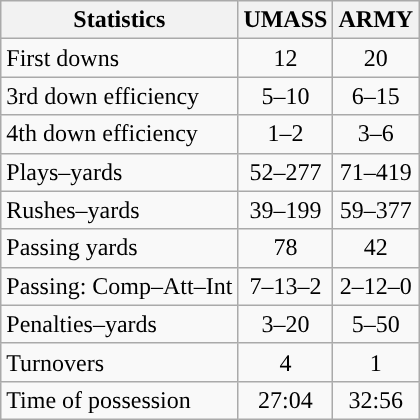<table class="wikitable">
<tr>
<th>Statistics</th>
<th>UMASS</th>
<th>ARMY</th>
</tr>
<tr>
<td>First downs</td>
<td align=center>12</td>
<td align=center>20</td>
</tr>
<tr>
<td>3rd down efficiency</td>
<td align=center>5–10</td>
<td align=center>6–15</td>
</tr>
<tr>
<td>4th down efficiency</td>
<td align=center>1–2</td>
<td align=center>3–6</td>
</tr>
<tr>
<td>Plays–yards</td>
<td align=center>52–277</td>
<td align=center>71–419</td>
</tr>
<tr>
<td>Rushes–yards</td>
<td align=center>39–199</td>
<td align=center>59–377</td>
</tr>
<tr>
<td>Passing yards</td>
<td align=center>78</td>
<td align=center>42</td>
</tr>
<tr>
<td>Passing: Comp–Att–Int</td>
<td align=center>7–13–2</td>
<td align=center>2–12–0</td>
</tr>
<tr>
<td>Penalties–yards</td>
<td align=center>3–20</td>
<td align=center>5–50</td>
</tr>
<tr>
<td>Turnovers</td>
<td align=center>4</td>
<td align=center>1</td>
</tr>
<tr>
<td>Time of possession</td>
<td align=center>27:04</td>
<td align=center>32:56</td>
</tr>
</table>
